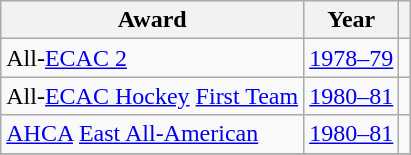<table class="wikitable">
<tr>
<th>Award</th>
<th>Year</th>
<th></th>
</tr>
<tr>
<td>All-<a href='#'>ECAC 2</a></td>
<td><a href='#'>1978–79</a></td>
<td></td>
</tr>
<tr>
<td>All-<a href='#'>ECAC Hockey</a> <a href='#'>First Team</a></td>
<td><a href='#'>1980–81</a></td>
<td></td>
</tr>
<tr>
<td><a href='#'>AHCA</a> <a href='#'>East All-American</a></td>
<td><a href='#'>1980–81</a></td>
<td></td>
</tr>
<tr>
</tr>
</table>
